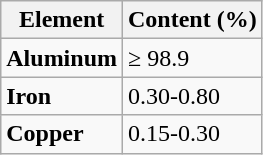<table class="wikitable">
<tr>
<th>Element</th>
<th>Content (%)</th>
</tr>
<tr>
<td><strong>Aluminum</strong></td>
<td>≥ 98.9</td>
</tr>
<tr>
<td><strong>Iron</strong></td>
<td>0.30-0.80</td>
</tr>
<tr>
<td><strong>Copper</strong></td>
<td>0.15-0.30</td>
</tr>
</table>
